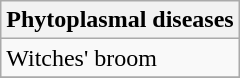<table class="wikitable" style="clear">
<tr>
<th colspan=2><strong>Phytoplasmal diseases</strong><br></th>
</tr>
<tr>
<td>Witches' broom</td>
</tr>
<tr>
</tr>
</table>
